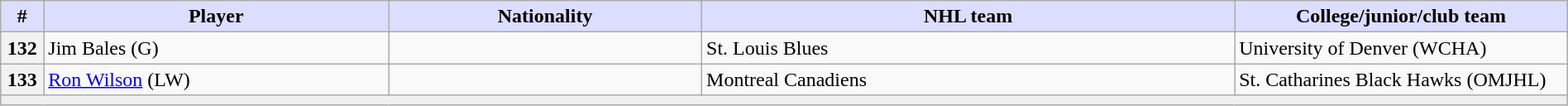<table class="wikitable" style="width: 100%">
<tr>
<th style="background:#ddf; width:2.75%;">#</th>
<th style="background:#ddf; width:22.0%;">Player</th>
<th style="background:#ddf; width:20.0%;">Nationality</th>
<th style="background:#ddf; width:34.0%;">NHL team</th>
<th style="background:#ddf; width:100.0%;">College/junior/club team</th>
</tr>
<tr>
<th>132</th>
<td>Jim Bales (G)</td>
<td></td>
<td>St. Louis Blues</td>
<td>University of Denver (WCHA)</td>
</tr>
<tr>
<th>133</th>
<td><a href='#'>Ron Wilson</a> (LW)</td>
<td></td>
<td>Montreal Canadiens</td>
<td>St. Catharines Black Hawks (OMJHL)</td>
</tr>
<tr>
<td align=center colspan="6" bgcolor="#efefef"></td>
</tr>
</table>
